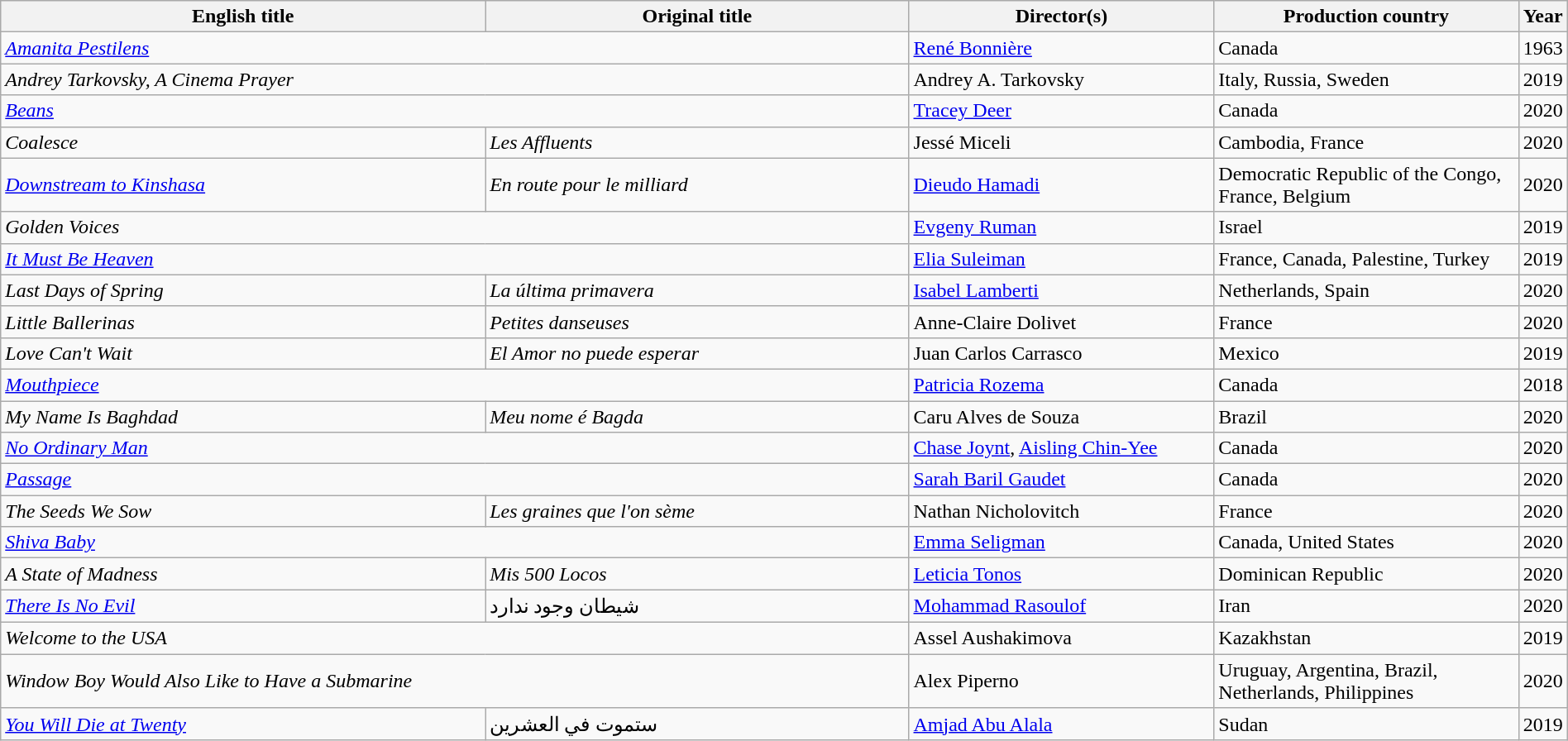<table class="wikitable" width=100%>
<tr>
<th scope="col" width="32%">English title</th>
<th scope="col" width="28%">Original title</th>
<th scope="col" width="20%">Director(s)</th>
<th scope="col" width="20%">Production country</th>
<th scope="col" width="20%">Year</th>
</tr>
<tr>
<td colspan=2><em><a href='#'>Amanita Pestilens</a></em></td>
<td><a href='#'>René Bonnière</a></td>
<td>Canada</td>
<td>1963</td>
</tr>
<tr>
<td colspan=2><em>Andrey Tarkovsky, A Cinema Prayer</em></td>
<td>Andrey A. Tarkovsky</td>
<td>Italy, Russia, Sweden</td>
<td>2019</td>
</tr>
<tr>
<td colspan=2><em><a href='#'>Beans</a></em></td>
<td><a href='#'>Tracey Deer</a></td>
<td>Canada</td>
<td>2020</td>
</tr>
<tr>
<td><em>Coalesce</em></td>
<td><em>Les Affluents</em></td>
<td>Jessé Miceli</td>
<td>Cambodia, France</td>
<td>2020</td>
</tr>
<tr>
<td><em><a href='#'>Downstream to Kinshasa</a></em></td>
<td><em>En route pour le milliard</em></td>
<td><a href='#'>Dieudo Hamadi</a></td>
<td>Democratic Republic of the Congo, France, Belgium</td>
<td>2020</td>
</tr>
<tr>
<td colspan=2><em>Golden Voices</em></td>
<td><a href='#'>Evgeny Ruman</a></td>
<td>Israel</td>
<td>2019</td>
</tr>
<tr>
<td colspan=2><em><a href='#'>It Must Be Heaven</a></em></td>
<td><a href='#'>Elia Suleiman</a></td>
<td>France, Canada, Palestine, Turkey</td>
<td>2019</td>
</tr>
<tr>
<td><em>Last Days of Spring</em></td>
<td><em>La última primavera</em></td>
<td><a href='#'>Isabel Lamberti</a></td>
<td>Netherlands, Spain</td>
<td>2020</td>
</tr>
<tr>
<td><em>Little Ballerinas</em></td>
<td><em>Petites danseuses</em></td>
<td>Anne-Claire Dolivet</td>
<td>France</td>
<td>2020</td>
</tr>
<tr>
<td><em>Love Can't Wait</em></td>
<td><em>El Amor no puede esperar</em></td>
<td>Juan Carlos Carrasco</td>
<td>Mexico</td>
<td>2019</td>
</tr>
<tr>
<td colspan=2><em><a href='#'>Mouthpiece</a></em></td>
<td><a href='#'>Patricia Rozema</a></td>
<td>Canada</td>
<td>2018</td>
</tr>
<tr>
<td><em>My Name Is Baghdad</em></td>
<td><em>Meu nome é Bagda</em></td>
<td>Caru Alves de Souza</td>
<td>Brazil</td>
<td>2020</td>
</tr>
<tr>
<td colspan=2><em><a href='#'>No Ordinary Man</a></em></td>
<td><a href='#'>Chase Joynt</a>, <a href='#'>Aisling Chin-Yee</a></td>
<td>Canada</td>
<td>2020</td>
</tr>
<tr>
<td colspan=2><em><a href='#'>Passage</a></em></td>
<td><a href='#'>Sarah Baril Gaudet</a></td>
<td>Canada</td>
<td>2020</td>
</tr>
<tr>
<td><em>The Seeds We Sow</em></td>
<td><em>Les graines que l'on sème</em></td>
<td>Nathan Nicholovitch</td>
<td>France</td>
<td>2020</td>
</tr>
<tr>
<td colspan=2><em><a href='#'>Shiva Baby</a></em></td>
<td><a href='#'>Emma Seligman</a></td>
<td>Canada, United States</td>
<td>2020</td>
</tr>
<tr>
<td><em>A State of Madness</em></td>
<td><em>Mis 500 Locos</em></td>
<td><a href='#'>Leticia Tonos</a></td>
<td>Dominican Republic</td>
<td>2020</td>
</tr>
<tr>
<td><em><a href='#'>There Is No Evil</a></em></td>
<td>شیطان وجود ندارد</td>
<td><a href='#'>Mohammad Rasoulof</a></td>
<td>Iran</td>
<td>2020</td>
</tr>
<tr>
<td colspan=2><em>Welcome to the USA</em></td>
<td>Assel Aushakimova</td>
<td>Kazakhstan</td>
<td>2019</td>
</tr>
<tr>
<td colspan=2><em>Window Boy Would Also Like to Have a Submarine</em></td>
<td>Alex Piperno</td>
<td>Uruguay, Argentina, Brazil, Netherlands, Philippines</td>
<td>2020</td>
</tr>
<tr>
<td><em><a href='#'>You Will Die at Twenty</a></em></td>
<td>ستموت في العشرين</td>
<td><a href='#'>Amjad Abu Alala</a></td>
<td>Sudan</td>
<td>2019</td>
</tr>
</table>
